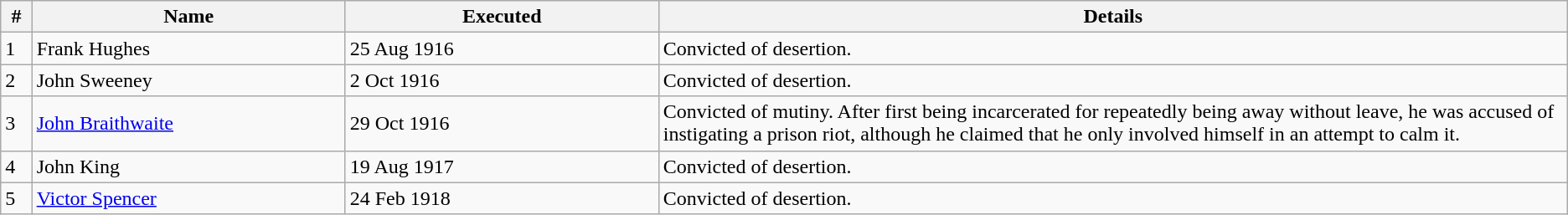<table class="wikitable">
<tr>
<th width=2%>#</th>
<th width=20%>Name</th>
<th width=20%>Executed</th>
<th>Details</th>
</tr>
<tr>
<td>1</td>
<td>Frank Hughes</td>
<td>25 Aug 1916</td>
<td>Convicted of desertion.</td>
</tr>
<tr>
<td>2</td>
<td>John Sweeney</td>
<td>2 Oct 1916</td>
<td>Convicted of desertion.</td>
</tr>
<tr>
<td>3</td>
<td><a href='#'>John Braithwaite</a></td>
<td>29 Oct 1916</td>
<td>Convicted of mutiny. After first being incarcerated for repeatedly being away without leave, he was accused of instigating a prison riot, although he claimed that he only involved himself in an attempt to calm it.</td>
</tr>
<tr>
<td>4</td>
<td>John King</td>
<td>19 Aug 1917</td>
<td>Convicted of desertion.</td>
</tr>
<tr>
<td>5</td>
<td><a href='#'>Victor Spencer</a></td>
<td>24 Feb 1918</td>
<td>Convicted of desertion.</td>
</tr>
</table>
